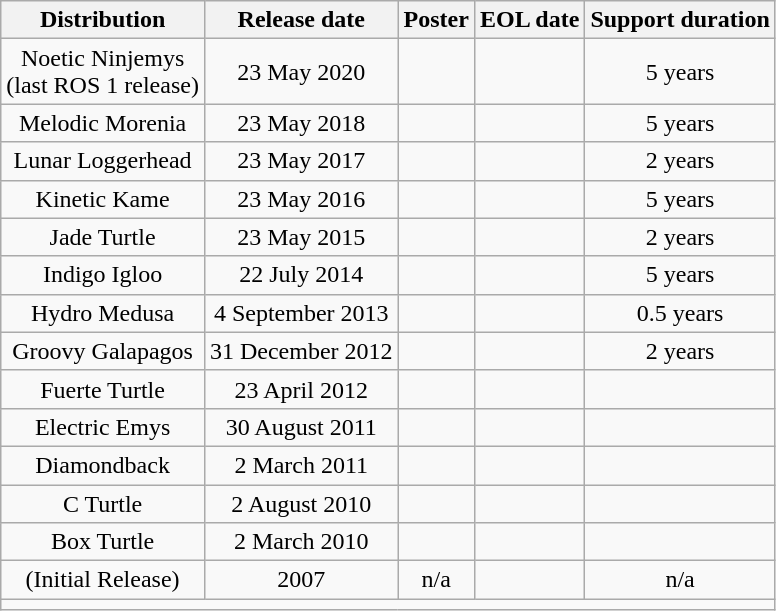<table class="wikitable" style="display:inline-table; float:center; text-align:center; margin-left:1em; margin-right:0">
<tr>
<th>Distribution</th>
<th>Release date</th>
<th>Poster</th>
<th>EOL date</th>
<th>Support duration</th>
</tr>
<tr>
<td>Noetic Ninjemys<br>(last ROS 1 release)</td>
<td>23 May 2020</td>
<td></td>
<td></td>
<td>5 years</td>
</tr>
<tr>
<td>Melodic Morenia</td>
<td>23 May 2018</td>
<td></td>
<td></td>
<td>5 years</td>
</tr>
<tr>
<td>Lunar Loggerhead</td>
<td>23 May 2017</td>
<td></td>
<td></td>
<td>2 years</td>
</tr>
<tr>
<td>Kinetic Kame</td>
<td>23 May 2016</td>
<td></td>
<td></td>
<td>5 years</td>
</tr>
<tr>
<td>Jade Turtle</td>
<td>23 May 2015</td>
<td></td>
<td></td>
<td>2 years</td>
</tr>
<tr>
<td>Indigo Igloo</td>
<td>22 July 2014</td>
<td></td>
<td></td>
<td>5 years</td>
</tr>
<tr>
<td>Hydro Medusa</td>
<td>4 September 2013</td>
<td></td>
<td></td>
<td>0.5 years</td>
</tr>
<tr>
<td>Groovy Galapagos</td>
<td>31 December 2012</td>
<td></td>
<td></td>
<td>2 years</td>
</tr>
<tr>
<td>Fuerte Turtle</td>
<td>23 April 2012</td>
<td></td>
<td></td>
<td></td>
</tr>
<tr>
<td>Electric Emys</td>
<td>30 August 2011</td>
<td></td>
<td></td>
<td></td>
</tr>
<tr>
<td>Diamondback</td>
<td>2 March 2011</td>
<td></td>
<td></td>
<td></td>
</tr>
<tr>
<td>C Turtle</td>
<td>2 August 2010</td>
<td></td>
<td></td>
<td></td>
</tr>
<tr>
<td>Box Turtle</td>
<td>2 March 2010</td>
<td></td>
<td></td>
<td></td>
</tr>
<tr>
<td>(Initial Release)</td>
<td>2007</td>
<td>n/a</td>
<td></td>
<td>n/a</td>
</tr>
<tr>
<td colspan="98"></td>
</tr>
</table>
